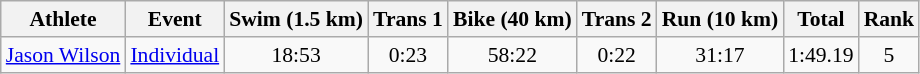<table class="wikitable" style="font-size:90%">
<tr>
<th>Athlete</th>
<th>Event</th>
<th>Swim (1.5 km)</th>
<th>Trans 1</th>
<th>Bike (40 km)</th>
<th>Trans 2</th>
<th>Run (10 km)</th>
<th>Total</th>
<th>Rank</th>
</tr>
<tr align=center>
<td align=left><a href='#'>Jason Wilson</a></td>
<td align=left><a href='#'>Individual</a></td>
<td>18:53</td>
<td>0:23</td>
<td>58:22</td>
<td>0:22</td>
<td>31:17</td>
<td>1:49.19</td>
<td>5</td>
</tr>
</table>
